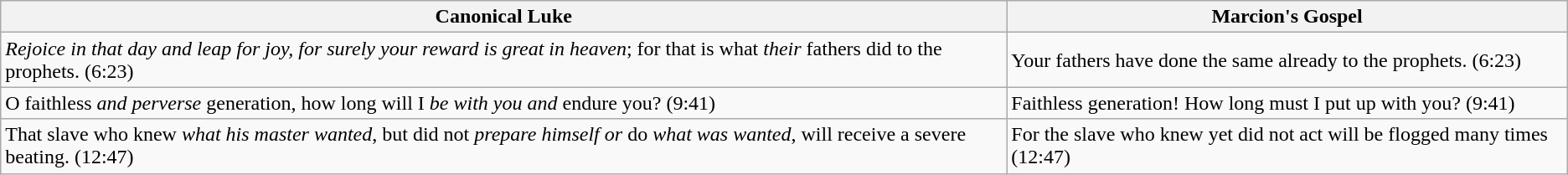<table class="wikitable">
<tr>
<th scope="col">Canonical Luke</th>
<th scope="col">Marcion's Gospel</th>
</tr>
<tr ---->
<td><em>Rejoice in that day and leap for joy, for surely your reward is great in heaven</em>; for that is what <em>their</em> fathers did to the prophets. (6:23)</td>
<td>Your fathers have done the same already to the prophets. (6:23)</td>
</tr>
<tr ---->
<td>O faithless <em>and perverse</em> generation, how long will I <em>be with you and</em> endure you? (9:41)</td>
<td>Faithless generation! How long must I put up with you? (9:41)</td>
</tr>
<tr ---->
<td>That slave who knew <em>what his master wanted</em>, but did not <em>prepare himself or</em> do <em>what was wanted</em>, will receive a severe beating. (12:47)</td>
<td>For the slave who knew yet did not act will be flogged many times (12:47)</td>
</tr>
</table>
